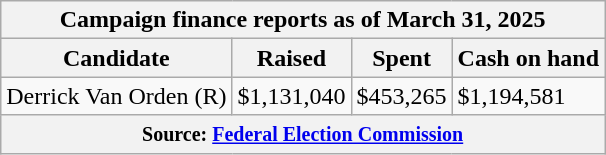<table class="wikitable sortable">
<tr>
<th colspan=4>Campaign finance reports as of March 31, 2025</th>
</tr>
<tr style="text-align:center;">
<th>Candidate</th>
<th>Raised</th>
<th>Spent</th>
<th>Cash on hand</th>
</tr>
<tr>
<td>Derrick Van Orden (R)</td>
<td>$1,131,040</td>
<td>$453,265</td>
<td>$1,194,581</td>
</tr>
<tr>
<th colspan="4"><small>Source: <a href='#'>Federal Election Commission</a></small></th>
</tr>
</table>
